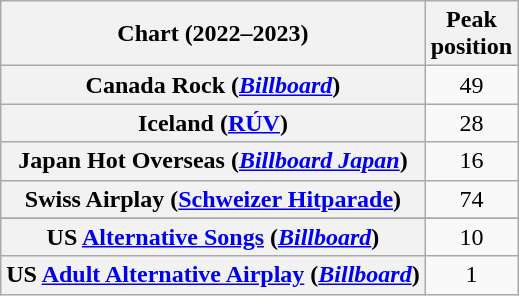<table class="wikitable sortable plainrowheaders" style="text-align:center">
<tr>
<th scope="col">Chart (2022–2023)</th>
<th scope="col">Peak<br>position</th>
</tr>
<tr>
<th scope="row">Canada Rock (<em><a href='#'>Billboard</a></em>)</th>
<td align=center>49</td>
</tr>
<tr>
<th scope="row">Iceland (<a href='#'>RÚV</a>)</th>
<td>28</td>
</tr>
<tr>
<th scope="row">Japan Hot Overseas (<em><a href='#'>Billboard Japan</a></em>)</th>
<td>16</td>
</tr>
<tr>
<th scope="row">Swiss Airplay (<a href='#'>Schweizer Hitparade</a>)</th>
<td>74</td>
</tr>
<tr>
</tr>
<tr>
<th scope="row">US <a href='#'>Alternative Songs</a> (<em><a href='#'>Billboard</a></em>)</th>
<td style="text-align:center;">10</td>
</tr>
<tr>
<th scope="row">US <a href='#'>Adult Alternative Airplay</a> (<em><a href='#'>Billboard</a></em>)</th>
<td style="text-align:center;">1</td>
</tr>
</table>
